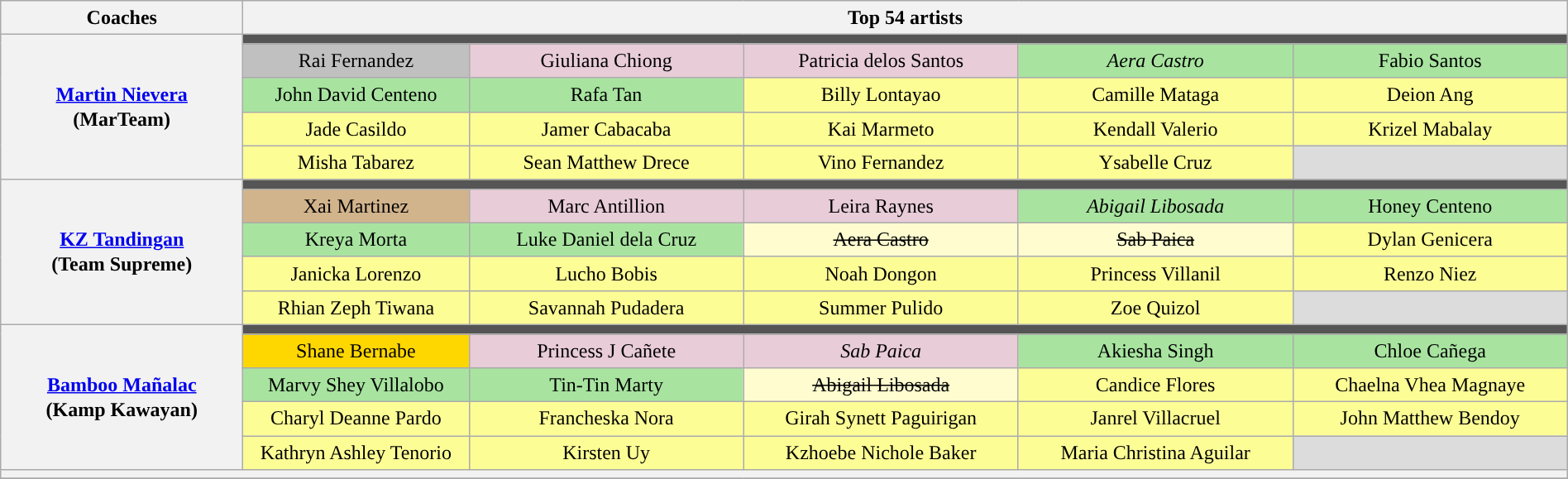<table class="wikitable" style="text-align:center; line-height:20px; width:100%;">
<tr>
<th scope="col" width="15%">Coaches</th>
<th colspan="5" scope="col" width="84%">Top 54 artists</th>
</tr>
<tr>
<th rowspan="5" width="15%"><a href='#'>Martin Nievera</a> <br> (MarTeam)</th>
<td colspan="5" style="background:#555555;"></td>
</tr>
<tr>
<td style="background:silver;">Rai Fernandez</td>
<td style="background:#E8CCD7" width="17%">Giuliana Chiong</td>
<td style="background:#E8CCD7" width="17%">Patricia delos Santos</td>
<td width="17%" style="background:#A8E4A0"><em>Aera Castro</em></td>
<td width="17%" style="background:#A8E4A0">Fabio Santos</td>
</tr>
<tr>
<td style="background:#A8E4A0">John David Centeno</td>
<td style="background:#A8E4A0">Rafa Tan</td>
<td style="background:#FDFD96">Billy Lontayao</td>
<td style="background:#FDFD96">Camille Mataga</td>
<td style="background:#FDFD96">Deion Ang</td>
</tr>
<tr>
<td style="background:#FDFD96">Jade Casildo</td>
<td style="background:#FDFD96">Jamer Cabacaba</td>
<td style="background:#FDFD96">Kai Marmeto</td>
<td style="background:#FDFD96">Kendall Valerio</td>
<td style="background:#FDFD96">Krizel Mabalay</td>
</tr>
<tr>
<td style="background:#FDFD96">Misha Tabarez</td>
<td style="background:#FDFD96">Sean Matthew Drece</td>
<td style="background:#FDFD96">Vino Fernandez</td>
<td style="background:#FDFD96">Ysabelle Cruz</td>
<td style="background:#DCDCDC;"></td>
</tr>
<tr>
<th rowspan="5"><a href='#'>KZ Tandingan</a> <br> (Team Supreme)</th>
<td colspan="5" style="background:#555555;"></td>
</tr>
<tr>
<td scope="col" width="14%" style="background:tan;">Xai Martinez</td>
<td style="background:#E8CCD7">Marc Antillion</td>
<td style="background:#E8CCD7">Leira Raynes</td>
<td style="background:#A8E4A0"><em>Abigail Libosada</em></td>
<td style="background:#A8E4A0">Honey Centeno</td>
</tr>
<tr>
<td style="background:#A8E4A0">Kreya Morta</td>
<td style="background:#A8E4A0">Luke Daniel dela Cruz</td>
<td style="background:#FFFDD0"><s>Aera Castro</s></td>
<td style="background:#FFFDD0"><s>Sab Paica</s></td>
<td style="background:#FDFD96">Dylan Genicera</td>
</tr>
<tr>
<td style="background:#FDFD96">Janicka Lorenzo</td>
<td style="background:#FDFD96">Lucho Bobis</td>
<td style="background:#FDFD96">Noah Dongon</td>
<td style="background:#FDFD96">Princess Villanil</td>
<td style="background:#FDFD96">Renzo Niez</td>
</tr>
<tr>
<td style="background:#FDFD96">Rhian Zeph Tiwana</td>
<td style="background:#FDFD96">Savannah Pudadera</td>
<td style="background:#FDFD96">Summer Pulido</td>
<td style="background:#FDFD96">Zoe Quizol</td>
<td style="background:#DCDCDC;"></td>
</tr>
<tr>
<th rowspan="5"><strong><a href='#'>Bamboo Mañalac</a></strong> <br> (Kamp Kawayan)</th>
<td colspan="5" style="background:#555555;"></td>
</tr>
<tr>
<td style="background:gold;">Shane Bernabe</td>
<td style="background:#E8CCD7">Princess J Cañete</td>
<td style="background:#E8CCD7"><em>Sab Paica</em></td>
<td style="background:#A8E4A0">Akiesha Singh</td>
<td style="background:#A8E4A0">Chloe Cañega</td>
</tr>
<tr>
<td style="background:#A8E4A0">Marvy Shey Villalobo</td>
<td style="background:#A8E4A0">Tin-Tin Marty</td>
<td style="background:#FFFDD0"><s>Abigail Libosada</s></td>
<td style="background:#FDFD96">Candice Flores</td>
<td style="background:#FDFD96">Chaelna Vhea Magnaye</td>
</tr>
<tr>
<td style="background:#FDFD96">Charyl Deanne Pardo</td>
<td style="background:#FDFD96">Francheska Nora</td>
<td style="background:#FDFD96">Girah Synett Paguirigan</td>
<td style="background:#FDFD96">Janrel Villacruel</td>
<td style="background:#FDFD96">John Matthew Bendoy</td>
</tr>
<tr>
<td style="background:#FDFD96">Kathryn Ashley Tenorio</td>
<td style="background:#FDFD96">Kirsten Uy</td>
<td style="background:#FDFD96">Kzhoebe Nichole Baker</td>
<td style="background:#FDFD96">Maria Christina Aguilar</td>
<td style="background:#DCDCDC;"></td>
</tr>
<tr>
<th colspan="6" style="font-size:90%; line-height:12px;"></th>
</tr>
<tr>
</tr>
</table>
